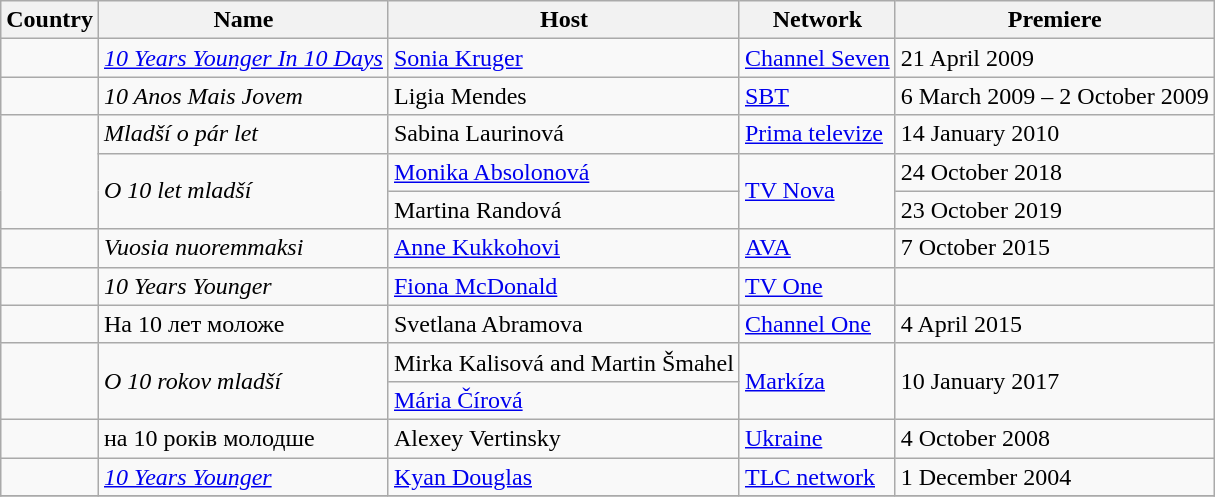<table class="wikitable">
<tr>
<th>Country</th>
<th>Name</th>
<th>Host</th>
<th>Network</th>
<th>Premiere</th>
</tr>
<tr>
<td></td>
<td><em><a href='#'>10 Years Younger In 10 Days</a></em></td>
<td><a href='#'>Sonia Kruger</a></td>
<td><a href='#'>Channel Seven</a></td>
<td>21 April 2009</td>
</tr>
<tr>
<td></td>
<td><em>10 Anos Mais Jovem</em></td>
<td>Ligia Mendes</td>
<td><a href='#'>SBT</a></td>
<td>6 March 2009 – 2 October 2009</td>
</tr>
<tr>
<td rowspan="3"></td>
<td><em>Mladší o pár let</em></td>
<td>Sabina Laurinová</td>
<td><a href='#'>Prima televize</a></td>
<td>14 January 2010</td>
</tr>
<tr>
<td rowspan="2"><em>O 10 let mladší</em></td>
<td><a href='#'>Monika Absolonová</a></td>
<td rowspan="2"><a href='#'>TV Nova</a></td>
<td>24 October 2018</td>
</tr>
<tr>
<td>Martina Randová</td>
<td>23 October 2019</td>
</tr>
<tr>
<td></td>
<td><em>Vuosia nuoremmaksi</em></td>
<td><a href='#'>Anne Kukkohovi</a></td>
<td><a href='#'>AVA</a></td>
<td>7 October 2015</td>
</tr>
<tr>
<td></td>
<td><em>10 Years Younger</em></td>
<td><a href='#'>Fiona McDonald</a></td>
<td><a href='#'>TV One</a></td>
<td></td>
</tr>
<tr>
<td></td>
<td>На 10 лет моложе</td>
<td>Svetlana Abramova</td>
<td><a href='#'>Channel One</a></td>
<td>4 April 2015</td>
</tr>
<tr>
<td rowspan=2></td>
<td rowspan=2><em>O 10 rokov mladší</em></td>
<td>Mirka Kalisová and Martin Šmahel</td>
<td rowspan=2><a href='#'>Markíza</a></td>
<td rowspan=2>10 January 2017</td>
</tr>
<tr>
<td><a href='#'>Mária Čírová</a></td>
</tr>
<tr>
<td></td>
<td>на 10 років молодше</td>
<td>Alexey Vertinsky</td>
<td><a href='#'>Ukraine</a></td>
<td>4 October 2008</td>
</tr>
<tr>
<td></td>
<td><em><a href='#'>10 Years Younger</a></em></td>
<td><a href='#'>Kyan Douglas</a></td>
<td><a href='#'>TLC network</a></td>
<td>1 December 2004</td>
</tr>
<tr>
</tr>
</table>
